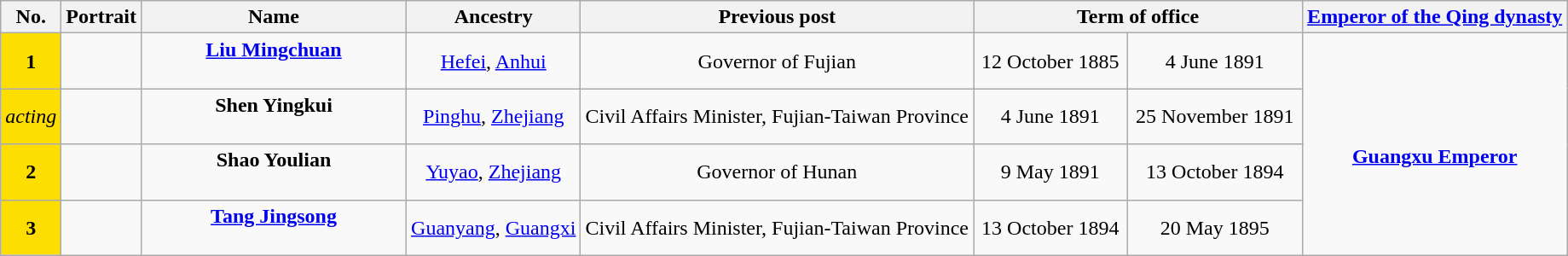<table class="wikitable" style="text-align: center;">
<tr>
<th>No.</th>
<th>Portrait</th>
<th width=200>Name<br></th>
<th>Ancestry</th>
<th>Previous post</th>
<th colspan=2 width=250>Term of office<br></th>
<th><a href='#'>Emperor of the Qing dynasty</a></th>
</tr>
<tr>
<td align=center bgcolor=FEDE00><strong>1</strong></td>
<td></td>
<td align=center><strong><a href='#'>Liu Mingchuan</a></strong><br><br></td>
<td><a href='#'>Hefei</a>, <a href='#'>Anhui</a></td>
<td>Governor of Fujian</td>
<td>12 October 1885<br></td>
<td>4 June 1891<br></td>
<td rowspan="4"><br><strong><a href='#'>Guangxu Emperor</a></strong></td>
</tr>
<tr>
<td align=center bgcolor=FEDE00><em>acting</em></td>
<td></td>
<td align=center><strong>Shen Yingkui</strong><br><br></td>
<td><a href='#'>Pinghu</a>, <a href='#'>Zhejiang</a></td>
<td>Civil Affairs Minister, Fujian-Taiwan Province</td>
<td>4 June 1891<br></td>
<td>25 November 1891<br></td>
</tr>
<tr>
<td align=center bgcolor=FEDE00><strong>2</strong></td>
<td></td>
<td align=center><strong>Shao Youlian</strong><br><br></td>
<td><a href='#'>Yuyao</a>, <a href='#'>Zhejiang</a></td>
<td>Governor of Hunan</td>
<td>9 May 1891<br></td>
<td>13 October 1894<br></td>
</tr>
<tr>
<td align=center bgcolor=FEDE00><strong>3</strong></td>
<td></td>
<td align=center><strong><a href='#'>Tang Jingsong</a></strong><br><br></td>
<td><a href='#'>Guanyang</a>, <a href='#'>Guangxi</a></td>
<td>Civil Affairs Minister, Fujian-Taiwan Province</td>
<td>13 October 1894<br></td>
<td>20 May 1895<br></td>
</tr>
</table>
